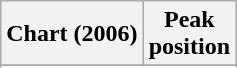<table class="wikitable sortable plainrowheaders" style="text-align:center">
<tr>
<th scope="col">Chart (2006)</th>
<th scope="col">Peak<br> position</th>
</tr>
<tr>
</tr>
<tr>
</tr>
<tr>
</tr>
</table>
